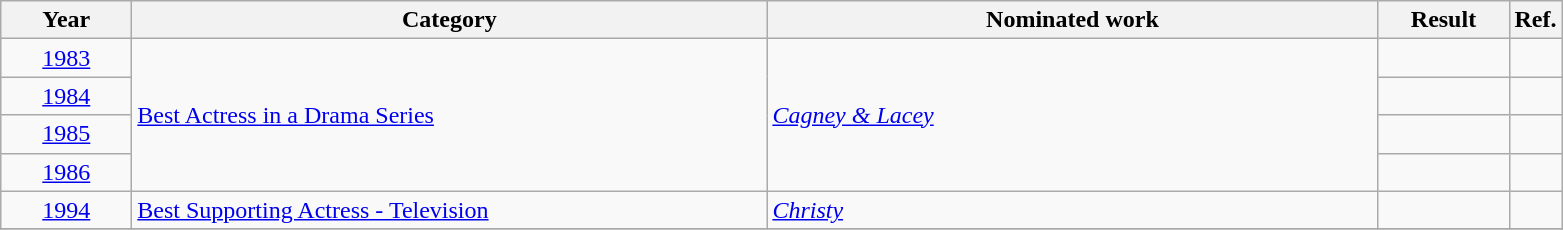<table class=wikitable>
<tr>
<th scope="col" style="width:5em;">Year</th>
<th scope="col" style="width:26em;">Category</th>
<th scope="col" style="width:25em;">Nominated work</th>
<th scope="col" style="width:5em;">Result</th>
<th>Ref.</th>
</tr>
<tr>
<td style="text-align:center;"><a href='#'>1983</a></td>
<td rowspan=4><a href='#'>Best Actress in a Drama Series</a></td>
<td rowspan=4><em><a href='#'>Cagney & Lacey</a></em></td>
<td></td>
<td></td>
</tr>
<tr>
<td style="text-align:center;"><a href='#'>1984</a></td>
<td></td>
<td></td>
</tr>
<tr>
<td style="text-align:center;"><a href='#'>1985</a></td>
<td></td>
<td></td>
</tr>
<tr>
<td style="text-align:center;"><a href='#'>1986</a></td>
<td></td>
<td></td>
</tr>
<tr>
<td style="text-align:center;"><a href='#'>1994</a></td>
<td><a href='#'>Best Supporting Actress - Television</a></td>
<td><em><a href='#'>Christy</a></em></td>
<td></td>
<td></td>
</tr>
<tr>
</tr>
</table>
